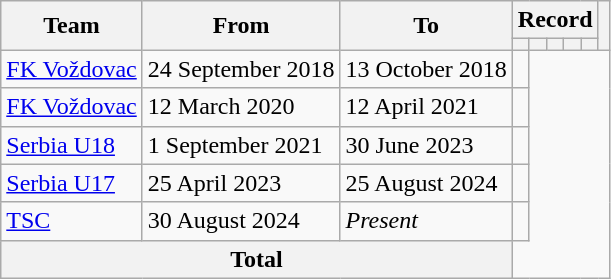<table class="wikitable" style="text-align:center">
<tr>
<th rowspan="2">Team</th>
<th rowspan="2">From</th>
<th rowspan="2">To</th>
<th colspan="5">Record</th>
<th rowspan=2></th>
</tr>
<tr>
<th></th>
<th></th>
<th></th>
<th></th>
<th></th>
</tr>
<tr>
<td align=left><a href='#'>FK Voždovac</a></td>
<td align=left>24 September 2018</td>
<td align=left>13 October 2018<br></td>
<td></td>
</tr>
<tr>
<td align=left><a href='#'>FK Voždovac</a></td>
<td align=left>12 March 2020</td>
<td align=left>12 April 2021<br></td>
<td></td>
</tr>
<tr>
<td align=left><a href='#'>Serbia U18</a></td>
<td align=left>1 September 2021</td>
<td align=left>30 June 2023<br></td>
<td></td>
</tr>
<tr>
<td align=left><a href='#'>Serbia U17</a></td>
<td align=left>25 April 2023</td>
<td align=left>25 August 2024<br></td>
<td></td>
</tr>
<tr>
<td align=left><a href='#'>TSC</a></td>
<td align=left>30 August 2024</td>
<td align=left><em>Present</em><br></td>
<td></td>
</tr>
<tr>
<th colspan="3">Total<br></th>
</tr>
</table>
